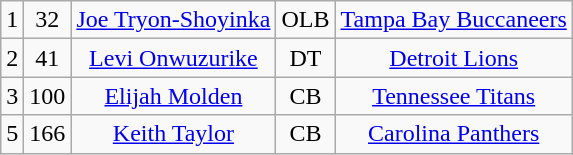<table class="wikitable" style="text-align:center">
<tr>
<td>1</td>
<td>32</td>
<td><a href='#'>Joe Tryon-Shoyinka</a></td>
<td>OLB</td>
<td><a href='#'>Tampa Bay Buccaneers</a></td>
</tr>
<tr>
<td>2</td>
<td>41</td>
<td><a href='#'>Levi Onwuzurike</a></td>
<td>DT</td>
<td><a href='#'>Detroit Lions</a></td>
</tr>
<tr>
<td>3</td>
<td>100</td>
<td><a href='#'>Elijah Molden</a></td>
<td>CB</td>
<td><a href='#'>Tennessee Titans</a></td>
</tr>
<tr>
<td>5</td>
<td>166</td>
<td><a href='#'>Keith Taylor</a></td>
<td>CB</td>
<td><a href='#'>Carolina Panthers</a></td>
</tr>
</table>
